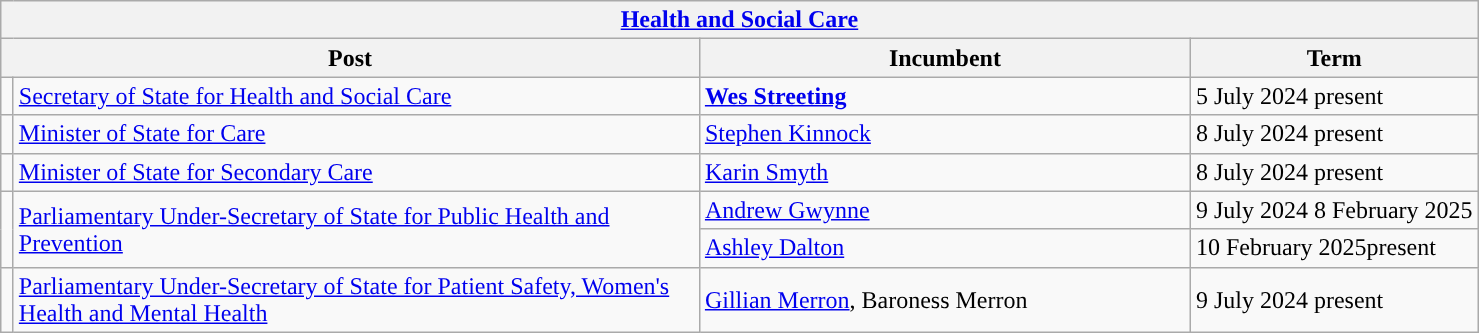<table class="wikitable">
<tr>
<th colspan="4"><a href='#'>Health and Social Care</a></th>
</tr>
<tr>
<th colspan="2">Post</th>
<th>Incumbent</th>
<th>Term</th>
</tr>
<tr>
<td style="width: 1px; background: "></td>
<td style="width: 450px;"><a href='#'>Secretary of State for Health and Social Care</a></td>
<td style="width: 320px;"><strong><a href='#'>Wes Streeting</a></strong></td>
<td>5 July 2024 present</td>
</tr>
<tr>
<td rowspan="1" style="width: 1px; background: "></td>
<td rowspan="1" style="width: 450px;"><a href='#'>Minister of State for Care</a></td>
<td><a href='#'>Stephen Kinnock</a></td>
<td>8 July 2024 present</td>
</tr>
<tr>
<td rowspan="1" style="width: 1px; background: "></td>
<td rowspan="1" style="width: 450px;"><a href='#'>Minister of State for Secondary Care</a></td>
<td><a href='#'>Karin Smyth</a></td>
<td>8 July 2024 present</td>
</tr>
<tr>
<td rowspan="2" style="width: 1px; background: "></td>
<td rowspan="2"><a href='#'>Parliamentary Under-Secretary of State for Public Health and Prevention</a></td>
<td><a href='#'>Andrew Gwynne</a></td>
<td>9 July 2024 8 February 2025 </td>
</tr>
<tr>
<td><a href='#'>Ashley Dalton</a></td>
<td>10 February 2025present</td>
</tr>
<tr>
<td rowspan="1" style="width: 1px; background: "></td>
<td><a href='#'>Parliamentary Under-Secretary of State for Patient Safety, Women's Health and Mental Health</a></td>
<td><a href='#'>Gillian Merron</a>, Baroness Merron</td>
<td>9 July 2024 present</td>
</tr>
</table>
